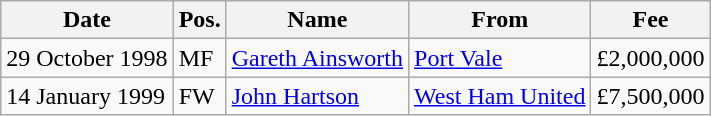<table class="wikitable">
<tr>
<th>Date</th>
<th>Pos.</th>
<th>Name</th>
<th>From</th>
<th>Fee</th>
</tr>
<tr>
<td>29 October 1998</td>
<td>MF</td>
<td><a href='#'>Gareth Ainsworth</a></td>
<td><a href='#'>Port Vale</a></td>
<td>£2,000,000</td>
</tr>
<tr>
<td>14 January 1999</td>
<td>FW</td>
<td><a href='#'>John Hartson</a></td>
<td><a href='#'>West Ham United</a></td>
<td>£7,500,000</td>
</tr>
</table>
